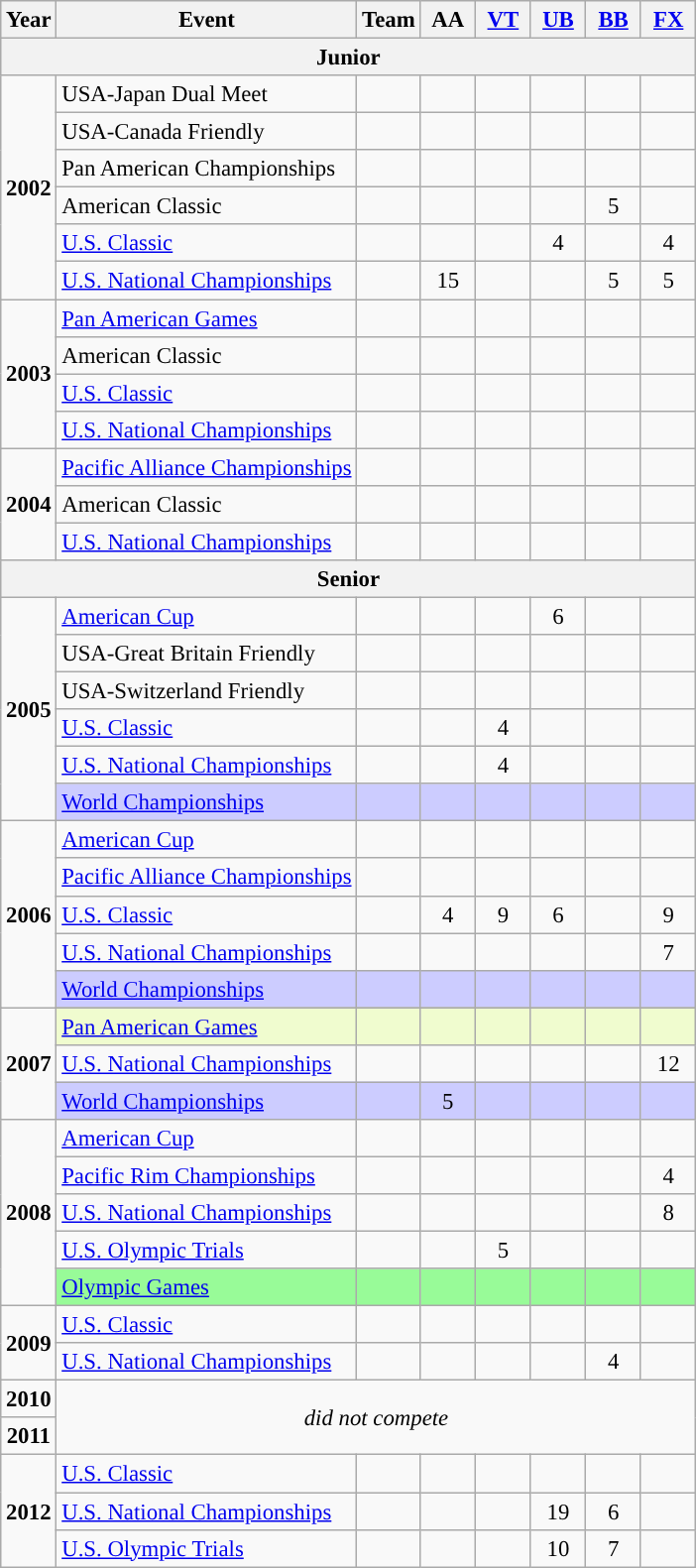<table class="wikitable" style="text-align:center; font-size:95%;">
<tr>
<th align=center>Year</th>
<th align=center>Event</th>
<th style="width:30px;">Team</th>
<th style="width:30px;">AA</th>
<th style="width:30px;"><a href='#'>VT</a></th>
<th style="width:30px;"><a href='#'>UB</a></th>
<th style="width:30px;"><a href='#'>BB</a></th>
<th style="width:30px;"><a href='#'>FX</a></th>
</tr>
<tr>
<th colspan="8">Junior</th>
</tr>
<tr>
<td rowspan="6"><strong>2002</strong></td>
<td align=left>USA-Japan Dual Meet</td>
<td></td>
<td></td>
<td></td>
<td></td>
<td></td>
<td></td>
</tr>
<tr>
<td align=left>USA-Canada Friendly</td>
<td></td>
<td></td>
<td></td>
<td></td>
<td></td>
<td></td>
</tr>
<tr>
<td align=left>Pan American Championships</td>
<td></td>
<td></td>
<td></td>
<td></td>
<td></td>
<td></td>
</tr>
<tr>
<td align=left>American Classic</td>
<td></td>
<td></td>
<td></td>
<td></td>
<td>5</td>
<td></td>
</tr>
<tr>
<td align=left><a href='#'>U.S. Classic</a></td>
<td></td>
<td></td>
<td></td>
<td>4</td>
<td></td>
<td>4</td>
</tr>
<tr>
<td align=left><a href='#'>U.S. National Championships</a></td>
<td></td>
<td>15</td>
<td></td>
<td></td>
<td>5</td>
<td>5</td>
</tr>
<tr>
<td rowspan="4"><strong>2003</strong></td>
<td align=left><a href='#'>Pan American Games</a></td>
<td></td>
<td></td>
<td></td>
<td></td>
<td></td>
<td></td>
</tr>
<tr>
<td align=left>American Classic</td>
<td></td>
<td></td>
<td></td>
<td></td>
<td></td>
<td></td>
</tr>
<tr>
<td align=left><a href='#'>U.S. Classic</a></td>
<td></td>
<td></td>
<td></td>
<td></td>
<td></td>
<td></td>
</tr>
<tr>
<td align=left><a href='#'>U.S. National Championships</a></td>
<td></td>
<td></td>
<td></td>
<td></td>
<td></td>
<td></td>
</tr>
<tr>
<td rowspan="3"><strong>2004</strong></td>
<td align=left><a href='#'>Pacific Alliance Championships</a></td>
<td></td>
<td></td>
<td></td>
<td></td>
<td></td>
<td></td>
</tr>
<tr>
<td align=left>American Classic</td>
<td></td>
<td></td>
<td></td>
<td></td>
<td></td>
<td></td>
</tr>
<tr>
<td align=left><a href='#'>U.S. National Championships</a></td>
<td></td>
<td></td>
<td></td>
<td></td>
<td></td>
<td></td>
</tr>
<tr>
<th colspan="8">Senior</th>
</tr>
<tr>
<td rowspan="6"><strong>2005</strong></td>
<td align=left><a href='#'>American Cup</a></td>
<td></td>
<td></td>
<td></td>
<td>6</td>
<td></td>
<td></td>
</tr>
<tr>
<td align=left>USA-Great Britain Friendly</td>
<td></td>
<td></td>
<td></td>
<td></td>
<td></td>
<td></td>
</tr>
<tr>
<td align=left>USA-Switzerland Friendly</td>
<td></td>
<td></td>
<td></td>
<td></td>
<td></td>
<td></td>
</tr>
<tr>
<td align=left><a href='#'>U.S. Classic</a></td>
<td></td>
<td></td>
<td>4</td>
<td></td>
<td></td>
<td></td>
</tr>
<tr>
<td align=left><a href='#'>U.S. National Championships</a></td>
<td></td>
<td></td>
<td>4</td>
<td></td>
<td></td>
<td></td>
</tr>
<tr style="background:#ccf;">
<td align=left><a href='#'>World Championships</a></td>
<td></td>
<td></td>
<td></td>
<td></td>
<td></td>
<td></td>
</tr>
<tr>
<td rowspan="5"><strong>2006</strong></td>
<td align=left><a href='#'>American Cup</a></td>
<td></td>
<td></td>
<td></td>
<td></td>
<td></td>
<td></td>
</tr>
<tr>
<td align=left><a href='#'>Pacific Alliance Championships</a></td>
<td></td>
<td></td>
<td></td>
<td></td>
<td></td>
<td></td>
</tr>
<tr>
<td align=left><a href='#'>U.S. Classic</a></td>
<td></td>
<td>4</td>
<td>9</td>
<td>6</td>
<td></td>
<td>9</td>
</tr>
<tr>
<td align=left><a href='#'>U.S. National Championships</a></td>
<td></td>
<td></td>
<td></td>
<td></td>
<td></td>
<td>7</td>
</tr>
<tr style="background:#ccf;">
<td align=left><a href='#'>World Championships</a></td>
<td></td>
<td></td>
<td></td>
<td></td>
<td></td>
<td></td>
</tr>
<tr>
<td rowspan="4"><strong>2007</strong></td>
</tr>
<tr bgcolor=#f0fccf>
<td align=left><a href='#'>Pan American Games</a></td>
<td></td>
<td></td>
<td></td>
<td></td>
<td></td>
<td></td>
</tr>
<tr>
<td align=left><a href='#'>U.S. National Championships</a></td>
<td></td>
<td></td>
<td></td>
<td></td>
<td></td>
<td>12</td>
</tr>
<tr style="background:#ccf;">
<td align=left><a href='#'>World Championships</a></td>
<td></td>
<td>5</td>
<td></td>
<td></td>
<td></td>
<td></td>
</tr>
<tr>
<td rowspan="5"><strong>2008</strong></td>
<td align=left><a href='#'>American Cup</a></td>
<td></td>
<td></td>
<td></td>
<td></td>
<td></td>
<td></td>
</tr>
<tr>
<td align=left><a href='#'>Pacific Rim Championships</a></td>
<td></td>
<td></td>
<td></td>
<td></td>
<td></td>
<td>4</td>
</tr>
<tr>
<td align=left><a href='#'>U.S. National Championships</a></td>
<td></td>
<td></td>
<td></td>
<td></td>
<td></td>
<td>8</td>
</tr>
<tr>
<td align=left><a href='#'>U.S. Olympic Trials</a></td>
<td></td>
<td></td>
<td>5</td>
<td></td>
<td></td>
<td></td>
</tr>
<tr bgcolor=98FB98>
<td align=left><a href='#'>Olympic Games</a></td>
<td></td>
<td></td>
<td></td>
<td></td>
<td></td>
<td></td>
</tr>
<tr>
<td rowspan="2"><strong>2009</strong></td>
<td align=left><a href='#'>U.S. Classic</a></td>
<td></td>
<td></td>
<td></td>
<td></td>
<td></td>
<td></td>
</tr>
<tr>
<td align=left><a href='#'>U.S. National Championships</a></td>
<td></td>
<td></td>
<td></td>
<td></td>
<td>4</td>
<td></td>
</tr>
<tr>
<td rowspan="1"><strong>2010</strong></td>
<td rowspan=2 colspan=7><em>did not compete</em></td>
</tr>
<tr>
<td rowspan="1"><strong>2011</strong></td>
</tr>
<tr>
<td rowspan="3"><strong>2012</strong></td>
<td align=left><a href='#'>U.S. Classic</a></td>
<td></td>
<td></td>
<td></td>
<td></td>
<td></td>
<td></td>
</tr>
<tr>
<td align=left><a href='#'>U.S. National Championships</a></td>
<td></td>
<td></td>
<td></td>
<td>19</td>
<td>6</td>
<td></td>
</tr>
<tr>
<td align=left><a href='#'>U.S. Olympic Trials</a></td>
<td></td>
<td></td>
<td></td>
<td>10</td>
<td>7</td>
<td></td>
</tr>
</table>
